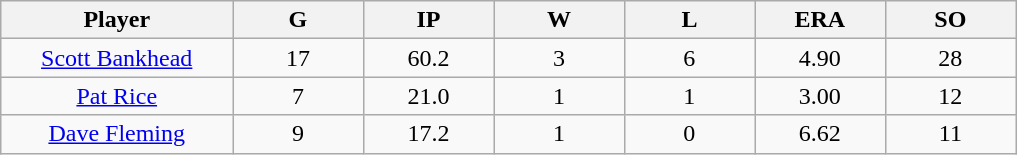<table class="wikitable sortable">
<tr>
<th bgcolor="#DDDDFF" width="16%">Player</th>
<th bgcolor="#DDDDFF" width="9%">G</th>
<th bgcolor="#DDDDFF" width="9%">IP</th>
<th bgcolor="#DDDDFF" width="9%">W</th>
<th bgcolor="#DDDDFF" width="9%">L</th>
<th bgcolor="#DDDDFF" width="9%">ERA</th>
<th bgcolor="#DDDDFF" width="9%">SO</th>
</tr>
<tr align="center">
<td><a href='#'>Scott Bankhead</a></td>
<td>17</td>
<td>60.2</td>
<td>3</td>
<td>6</td>
<td>4.90</td>
<td>28</td>
</tr>
<tr align="center">
<td><a href='#'>Pat Rice</a></td>
<td>7</td>
<td>21.0</td>
<td>1</td>
<td>1</td>
<td>3.00</td>
<td>12</td>
</tr>
<tr align="center">
<td><a href='#'>Dave Fleming</a></td>
<td>9</td>
<td>17.2</td>
<td>1</td>
<td>0</td>
<td>6.62</td>
<td>11</td>
</tr>
</table>
